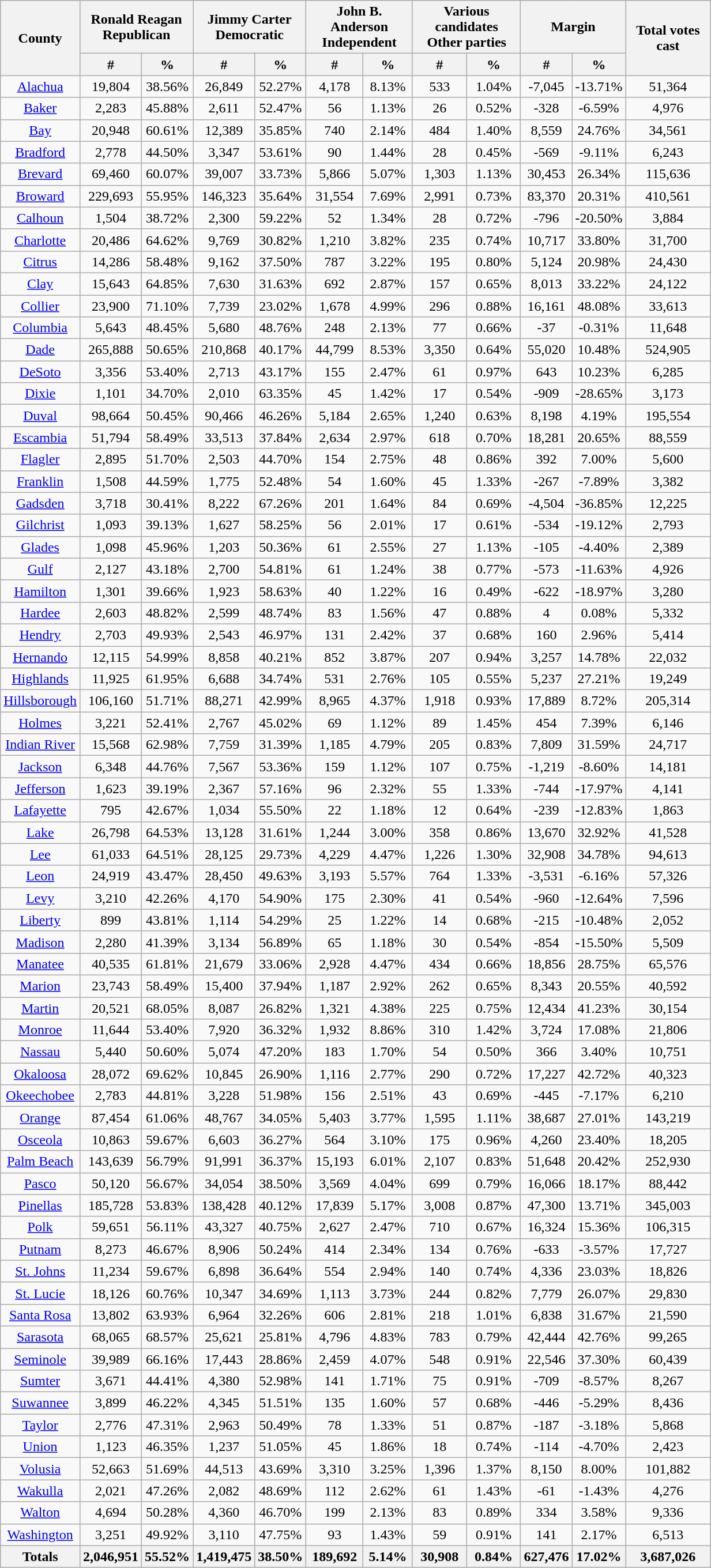<table class="wikitable sortable" width="65%" style="text-align:center">
<tr>
<th colspan="1" rowspan="2">County</th>
<th colspan="2" style="text-align:center;">Ronald Reagan<br>Republican</th>
<th colspan="2" style="text-align:center;">Jimmy Carter<br>Democratic</th>
<th colspan="2" style="text-align:center;">John B. Anderson<br>Independent</th>
<th colspan="2" style="text-align:center;">Various candidates<br>Other parties</th>
<th colspan="2" style="text-align:center;">Margin</th>
<th rowspan="2" style="text-align:center;">Total votes cast</th>
</tr>
<tr>
<th style="text-align:center;" data-sort-type="number">#</th>
<th style="text-align:center;" data-sort-type="number">%</th>
<th style="text-align:center;" data-sort-type="number">#</th>
<th style="text-align:center;" data-sort-type="number">%</th>
<th style="text-align:center;" data-sort-type="number">#</th>
<th style="text-align:center;" data-sort-type="number">%</th>
<th style="text-align:center;" data-sort-type="number">#</th>
<th style="text-align:center;" data-sort-type="number">%</th>
<th style="text-align:center;" data-sort-type="number">#</th>
<th style="text-align:center;" data-sort-type="number">%</th>
</tr>
<tr style="text-align:center;">
<td><a href='#'>Alachua</a></td>
<td>19,804</td>
<td>38.56%</td>
<td>26,849</td>
<td>52.27%</td>
<td>4,178</td>
<td>8.13%</td>
<td>533</td>
<td>1.04%</td>
<td>-7,045</td>
<td>-13.71%</td>
<td>51,364</td>
</tr>
<tr style="text-align:center;">
<td><a href='#'>Baker</a></td>
<td>2,283</td>
<td>45.88%</td>
<td>2,611</td>
<td>52.47%</td>
<td>56</td>
<td>1.13%</td>
<td>26</td>
<td>0.52%</td>
<td>-328</td>
<td>-6.59%</td>
<td>4,976</td>
</tr>
<tr style="text-align:center;">
<td><a href='#'>Bay</a></td>
<td>20,948</td>
<td>60.61%</td>
<td>12,389</td>
<td>35.85%</td>
<td>740</td>
<td>2.14%</td>
<td>484</td>
<td>1.40%</td>
<td>8,559</td>
<td>24.76%</td>
<td>34,561</td>
</tr>
<tr style="text-align:center;">
<td><a href='#'>Bradford</a></td>
<td>2,778</td>
<td>44.50%</td>
<td>3,347</td>
<td>53.61%</td>
<td>90</td>
<td>1.44%</td>
<td>28</td>
<td>0.45%</td>
<td>-569</td>
<td>-9.11%</td>
<td>6,243</td>
</tr>
<tr style="text-align:center;">
<td><a href='#'>Brevard</a></td>
<td>69,460</td>
<td>60.07%</td>
<td>39,007</td>
<td>33.73%</td>
<td>5,866</td>
<td>5.07%</td>
<td>1,303</td>
<td>1.13%</td>
<td>30,453</td>
<td>26.34%</td>
<td>115,636</td>
</tr>
<tr style="text-align:center;">
<td><a href='#'>Broward</a></td>
<td>229,693</td>
<td>55.95%</td>
<td>146,323</td>
<td>35.64%</td>
<td>31,554</td>
<td>7.69%</td>
<td>2,991</td>
<td>0.73%</td>
<td>83,370</td>
<td>20.31%</td>
<td>410,561</td>
</tr>
<tr style="text-align:center;">
<td><a href='#'>Calhoun</a></td>
<td>1,504</td>
<td>38.72%</td>
<td>2,300</td>
<td>59.22%</td>
<td>52</td>
<td>1.34%</td>
<td>28</td>
<td>0.72%</td>
<td>-796</td>
<td>-20.50%</td>
<td>3,884</td>
</tr>
<tr style="text-align:center;">
<td><a href='#'>Charlotte</a></td>
<td>20,486</td>
<td>64.62%</td>
<td>9,769</td>
<td>30.82%</td>
<td>1,210</td>
<td>3.82%</td>
<td>235</td>
<td>0.74%</td>
<td>10,717</td>
<td>33.80%</td>
<td>31,700</td>
</tr>
<tr style="text-align:center;">
<td><a href='#'>Citrus</a></td>
<td>14,286</td>
<td>58.48%</td>
<td>9,162</td>
<td>37.50%</td>
<td>787</td>
<td>3.22%</td>
<td>195</td>
<td>0.80%</td>
<td>5,124</td>
<td>20.98%</td>
<td>24,430</td>
</tr>
<tr style="text-align:center;">
<td><a href='#'>Clay</a></td>
<td>15,643</td>
<td>64.85%</td>
<td>7,630</td>
<td>31.63%</td>
<td>692</td>
<td>2.87%</td>
<td>157</td>
<td>0.65%</td>
<td>8,013</td>
<td>33.22%</td>
<td>24,122</td>
</tr>
<tr style="text-align:center;">
<td><a href='#'>Collier</a></td>
<td>23,900</td>
<td>71.10%</td>
<td>7,739</td>
<td>23.02%</td>
<td>1,678</td>
<td>4.99%</td>
<td>296</td>
<td>0.88%</td>
<td>16,161</td>
<td>48.08%</td>
<td>33,613</td>
</tr>
<tr style="text-align:center;">
<td><a href='#'>Columbia</a></td>
<td>5,643</td>
<td>48.45%</td>
<td>5,680</td>
<td>48.76%</td>
<td>248</td>
<td>2.13%</td>
<td>77</td>
<td>0.66%</td>
<td>-37</td>
<td>-0.31%</td>
<td>11,648</td>
</tr>
<tr style="text-align:center;">
<td><a href='#'>Dade</a></td>
<td>265,888</td>
<td>50.65%</td>
<td>210,868</td>
<td>40.17%</td>
<td>44,799</td>
<td>8.53%</td>
<td>3,350</td>
<td>0.64%</td>
<td>55,020</td>
<td>10.48%</td>
<td>524,905</td>
</tr>
<tr style="text-align:center;">
<td><a href='#'>DeSoto</a></td>
<td>3,356</td>
<td>53.40%</td>
<td>2,713</td>
<td>43.17%</td>
<td>155</td>
<td>2.47%</td>
<td>61</td>
<td>0.97%</td>
<td>643</td>
<td>10.23%</td>
<td>6,285</td>
</tr>
<tr style="text-align:center;">
<td><a href='#'>Dixie</a></td>
<td>1,101</td>
<td>34.70%</td>
<td>2,010</td>
<td>63.35%</td>
<td>45</td>
<td>1.42%</td>
<td>17</td>
<td>0.54%</td>
<td>-909</td>
<td>-28.65%</td>
<td>3,173</td>
</tr>
<tr style="text-align:center;">
<td><a href='#'>Duval</a></td>
<td>98,664</td>
<td>50.45%</td>
<td>90,466</td>
<td>46.26%</td>
<td>5,184</td>
<td>2.65%</td>
<td>1,240</td>
<td>0.63%</td>
<td>8,198</td>
<td>4.19%</td>
<td>195,554</td>
</tr>
<tr style="text-align:center;">
<td><a href='#'>Escambia</a></td>
<td>51,794</td>
<td>58.49%</td>
<td>33,513</td>
<td>37.84%</td>
<td>2,634</td>
<td>2.97%</td>
<td>618</td>
<td>0.70%</td>
<td>18,281</td>
<td>20.65%</td>
<td>88,559</td>
</tr>
<tr style="text-align:center;">
<td><a href='#'>Flagler</a></td>
<td>2,895</td>
<td>51.70%</td>
<td>2,503</td>
<td>44.70%</td>
<td>154</td>
<td>2.75%</td>
<td>48</td>
<td>0.86%</td>
<td>392</td>
<td>7.00%</td>
<td>5,600</td>
</tr>
<tr style="text-align:center;">
<td><a href='#'>Franklin</a></td>
<td>1,508</td>
<td>44.59%</td>
<td>1,775</td>
<td>52.48%</td>
<td>54</td>
<td>1.60%</td>
<td>45</td>
<td>1.33%</td>
<td>-267</td>
<td>-7.89%</td>
<td>3,382</td>
</tr>
<tr style="text-align:center;">
<td><a href='#'>Gadsden</a></td>
<td>3,718</td>
<td>30.41%</td>
<td>8,222</td>
<td>67.26%</td>
<td>201</td>
<td>1.64%</td>
<td>84</td>
<td>0.69%</td>
<td>-4,504</td>
<td>-36.85%</td>
<td>12,225</td>
</tr>
<tr style="text-align:center;">
<td><a href='#'>Gilchrist</a></td>
<td>1,093</td>
<td>39.13%</td>
<td>1,627</td>
<td>58.25%</td>
<td>56</td>
<td>2.01%</td>
<td>17</td>
<td>0.61%</td>
<td>-534</td>
<td>-19.12%</td>
<td>2,793</td>
</tr>
<tr style="text-align:center;">
<td><a href='#'>Glades</a></td>
<td>1,098</td>
<td>45.96%</td>
<td>1,203</td>
<td>50.36%</td>
<td>61</td>
<td>2.55%</td>
<td>27</td>
<td>1.13%</td>
<td>-105</td>
<td>-4.40%</td>
<td>2,389</td>
</tr>
<tr style="text-align:center;">
<td><a href='#'>Gulf</a></td>
<td>2,127</td>
<td>43.18%</td>
<td>2,700</td>
<td>54.81%</td>
<td>61</td>
<td>1.24%</td>
<td>38</td>
<td>0.77%</td>
<td>-573</td>
<td>-11.63%</td>
<td>4,926</td>
</tr>
<tr style="text-align:center;">
<td><a href='#'>Hamilton</a></td>
<td>1,301</td>
<td>39.66%</td>
<td>1,923</td>
<td>58.63%</td>
<td>40</td>
<td>1.22%</td>
<td>16</td>
<td>0.49%</td>
<td>-622</td>
<td>-18.97%</td>
<td>3,280</td>
</tr>
<tr style="text-align:center;">
<td><a href='#'>Hardee</a></td>
<td>2,603</td>
<td>48.82%</td>
<td>2,599</td>
<td>48.74%</td>
<td>83</td>
<td>1.56%</td>
<td>47</td>
<td>0.88%</td>
<td>4</td>
<td>0.08%</td>
<td>5,332</td>
</tr>
<tr style="text-align:center;">
<td><a href='#'>Hendry</a></td>
<td>2,703</td>
<td>49.93%</td>
<td>2,543</td>
<td>46.97%</td>
<td>131</td>
<td>2.42%</td>
<td>37</td>
<td>0.68%</td>
<td>160</td>
<td>2.96%</td>
<td>5,414</td>
</tr>
<tr style="text-align:center;">
<td><a href='#'>Hernando</a></td>
<td>12,115</td>
<td>54.99%</td>
<td>8,858</td>
<td>40.21%</td>
<td>852</td>
<td>3.87%</td>
<td>207</td>
<td>0.94%</td>
<td>3,257</td>
<td>14.78%</td>
<td>22,032</td>
</tr>
<tr style="text-align:center;">
<td><a href='#'>Highlands</a></td>
<td>11,925</td>
<td>61.95%</td>
<td>6,688</td>
<td>34.74%</td>
<td>531</td>
<td>2.76%</td>
<td>105</td>
<td>0.55%</td>
<td>5,237</td>
<td>27.21%</td>
<td>19,249</td>
</tr>
<tr style="text-align:center;">
<td><a href='#'>Hillsborough</a></td>
<td>106,160</td>
<td>51.71%</td>
<td>88,271</td>
<td>42.99%</td>
<td>8,965</td>
<td>4.37%</td>
<td>1,918</td>
<td>0.93%</td>
<td>17,889</td>
<td>8.72%</td>
<td>205,314</td>
</tr>
<tr style="text-align:center;">
<td><a href='#'>Holmes</a></td>
<td>3,221</td>
<td>52.41%</td>
<td>2,767</td>
<td>45.02%</td>
<td>69</td>
<td>1.12%</td>
<td>89</td>
<td>1.45%</td>
<td>454</td>
<td>7.39%</td>
<td>6,146</td>
</tr>
<tr style="text-align:center;">
<td><a href='#'>Indian River</a></td>
<td>15,568</td>
<td>62.98%</td>
<td>7,759</td>
<td>31.39%</td>
<td>1,185</td>
<td>4.79%</td>
<td>205</td>
<td>0.83%</td>
<td>7,809</td>
<td>31.59%</td>
<td>24,717</td>
</tr>
<tr style="text-align:center;">
<td><a href='#'>Jackson</a></td>
<td>6,348</td>
<td>44.76%</td>
<td>7,567</td>
<td>53.36%</td>
<td>159</td>
<td>1.12%</td>
<td>107</td>
<td>0.75%</td>
<td>-1,219</td>
<td>-8.60%</td>
<td>14,181</td>
</tr>
<tr style="text-align:center;">
<td><a href='#'>Jefferson</a></td>
<td>1,623</td>
<td>39.19%</td>
<td>2,367</td>
<td>57.16%</td>
<td>96</td>
<td>2.32%</td>
<td>55</td>
<td>1.33%</td>
<td>-744</td>
<td>-17.97%</td>
<td>4,141</td>
</tr>
<tr style="text-align:center;">
<td><a href='#'>Lafayette</a></td>
<td>795</td>
<td>42.67%</td>
<td>1,034</td>
<td>55.50%</td>
<td>22</td>
<td>1.18%</td>
<td>12</td>
<td>0.64%</td>
<td>-239</td>
<td>-12.83%</td>
<td>1,863</td>
</tr>
<tr style="text-align:center;">
<td><a href='#'>Lake</a></td>
<td>26,798</td>
<td>64.53%</td>
<td>13,128</td>
<td>31.61%</td>
<td>1,244</td>
<td>3.00%</td>
<td>358</td>
<td>0.86%</td>
<td>13,670</td>
<td>32.92%</td>
<td>41,528</td>
</tr>
<tr style="text-align:center;">
<td><a href='#'>Lee</a></td>
<td>61,033</td>
<td>64.51%</td>
<td>28,125</td>
<td>29.73%</td>
<td>4,229</td>
<td>4.47%</td>
<td>1,226</td>
<td>1.30%</td>
<td>32,908</td>
<td>34.78%</td>
<td>94,613</td>
</tr>
<tr style="text-align:center;">
<td><a href='#'>Leon</a></td>
<td>24,919</td>
<td>43.47%</td>
<td>28,450</td>
<td>49.63%</td>
<td>3,193</td>
<td>5.57%</td>
<td>764</td>
<td>1.33%</td>
<td>-3,531</td>
<td>-6.16%</td>
<td>57,326</td>
</tr>
<tr style="text-align:center;">
<td><a href='#'>Levy</a></td>
<td>3,210</td>
<td>42.26%</td>
<td>4,170</td>
<td>54.90%</td>
<td>175</td>
<td>2.30%</td>
<td>41</td>
<td>0.54%</td>
<td>-960</td>
<td>-12.64%</td>
<td>7,596</td>
</tr>
<tr style="text-align:center;">
<td><a href='#'>Liberty</a></td>
<td>899</td>
<td>43.81%</td>
<td>1,114</td>
<td>54.29%</td>
<td>25</td>
<td>1.22%</td>
<td>14</td>
<td>0.68%</td>
<td>-215</td>
<td>-10.48%</td>
<td>2,052</td>
</tr>
<tr style="text-align:center;">
<td><a href='#'>Madison</a></td>
<td>2,280</td>
<td>41.39%</td>
<td>3,134</td>
<td>56.89%</td>
<td>65</td>
<td>1.18%</td>
<td>30</td>
<td>0.54%</td>
<td>-854</td>
<td>-15.50%</td>
<td>5,509</td>
</tr>
<tr style="text-align:center;">
<td><a href='#'>Manatee</a></td>
<td>40,535</td>
<td>61.81%</td>
<td>21,679</td>
<td>33.06%</td>
<td>2,928</td>
<td>4.47%</td>
<td>434</td>
<td>0.66%</td>
<td>18,856</td>
<td>28.75%</td>
<td>65,576</td>
</tr>
<tr style="text-align:center;">
<td><a href='#'>Marion</a></td>
<td>23,743</td>
<td>58.49%</td>
<td>15,400</td>
<td>37.94%</td>
<td>1,187</td>
<td>2.92%</td>
<td>262</td>
<td>0.65%</td>
<td>8,343</td>
<td>20.55%</td>
<td>40,592</td>
</tr>
<tr style="text-align:center;">
<td><a href='#'>Martin</a></td>
<td>20,521</td>
<td>68.05%</td>
<td>8,087</td>
<td>26.82%</td>
<td>1,321</td>
<td>4.38%</td>
<td>225</td>
<td>0.75%</td>
<td>12,434</td>
<td>41.23%</td>
<td>30,154</td>
</tr>
<tr style="text-align:center;">
<td><a href='#'>Monroe</a></td>
<td>11,644</td>
<td>53.40%</td>
<td>7,920</td>
<td>36.32%</td>
<td>1,932</td>
<td>8.86%</td>
<td>310</td>
<td>1.42%</td>
<td>3,724</td>
<td>17.08%</td>
<td>21,806</td>
</tr>
<tr style="text-align:center;">
<td><a href='#'>Nassau</a></td>
<td>5,440</td>
<td>50.60%</td>
<td>5,074</td>
<td>47.20%</td>
<td>183</td>
<td>1.70%</td>
<td>54</td>
<td>0.50%</td>
<td>366</td>
<td>3.40%</td>
<td>10,751</td>
</tr>
<tr style="text-align:center;">
<td><a href='#'>Okaloosa</a></td>
<td>28,072</td>
<td>69.62%</td>
<td>10,845</td>
<td>26.90%</td>
<td>1,116</td>
<td>2.77%</td>
<td>290</td>
<td>0.72%</td>
<td>17,227</td>
<td>42.72%</td>
<td>40,323</td>
</tr>
<tr style="text-align:center;">
<td><a href='#'>Okeechobee</a></td>
<td>2,783</td>
<td>44.81%</td>
<td>3,228</td>
<td>51.98%</td>
<td>156</td>
<td>2.51%</td>
<td>43</td>
<td>0.69%</td>
<td>-445</td>
<td>-7.17%</td>
<td>6,210</td>
</tr>
<tr style="text-align:center;">
<td><a href='#'>Orange</a></td>
<td>87,454</td>
<td>61.06%</td>
<td>48,767</td>
<td>34.05%</td>
<td>5,403</td>
<td>3.77%</td>
<td>1,595</td>
<td>1.11%</td>
<td>38,687</td>
<td>27.01%</td>
<td>143,219</td>
</tr>
<tr style="text-align:center;">
<td><a href='#'>Osceola</a></td>
<td>10,863</td>
<td>59.67%</td>
<td>6,603</td>
<td>36.27%</td>
<td>564</td>
<td>3.10%</td>
<td>175</td>
<td>0.96%</td>
<td>4,260</td>
<td>23.40%</td>
<td>18,205</td>
</tr>
<tr style="text-align:center;">
<td><a href='#'>Palm Beach</a></td>
<td>143,639</td>
<td>56.79%</td>
<td>91,991</td>
<td>36.37%</td>
<td>15,193</td>
<td>6.01%</td>
<td>2,107</td>
<td>0.83%</td>
<td>51,648</td>
<td>20.42%</td>
<td>252,930</td>
</tr>
<tr style="text-align:center;">
<td><a href='#'>Pasco</a></td>
<td>50,120</td>
<td>56.67%</td>
<td>34,054</td>
<td>38.50%</td>
<td>3,569</td>
<td>4.04%</td>
<td>699</td>
<td>0.79%</td>
<td>16,066</td>
<td>18.17%</td>
<td>88,442</td>
</tr>
<tr style="text-align:center;">
<td><a href='#'>Pinellas</a></td>
<td>185,728</td>
<td>53.83%</td>
<td>138,428</td>
<td>40.12%</td>
<td>17,839</td>
<td>5.17%</td>
<td>3,008</td>
<td>0.87%</td>
<td>47,300</td>
<td>13.71%</td>
<td>345,003</td>
</tr>
<tr style="text-align:center;">
<td><a href='#'>Polk</a></td>
<td>59,651</td>
<td>56.11%</td>
<td>43,327</td>
<td>40.75%</td>
<td>2,627</td>
<td>2.47%</td>
<td>710</td>
<td>0.67%</td>
<td>16,324</td>
<td>15.36%</td>
<td>106,315</td>
</tr>
<tr style="text-align:center;">
<td><a href='#'>Putnam</a></td>
<td>8,273</td>
<td>46.67%</td>
<td>8,906</td>
<td>50.24%</td>
<td>414</td>
<td>2.34%</td>
<td>134</td>
<td>0.76%</td>
<td>-633</td>
<td>-3.57%</td>
<td>17,727</td>
</tr>
<tr style="text-align:center;">
<td><a href='#'>St. Johns</a></td>
<td>11,234</td>
<td>59.67%</td>
<td>6,898</td>
<td>36.64%</td>
<td>554</td>
<td>2.94%</td>
<td>140</td>
<td>0.74%</td>
<td>4,336</td>
<td>23.03%</td>
<td>18,826</td>
</tr>
<tr style="text-align:center;">
<td><a href='#'>St. Lucie</a></td>
<td>18,126</td>
<td>60.76%</td>
<td>10,347</td>
<td>34.69%</td>
<td>1,113</td>
<td>3.73%</td>
<td>244</td>
<td>0.82%</td>
<td>7,779</td>
<td>26.07%</td>
<td>29,830</td>
</tr>
<tr style="text-align:center;">
<td><a href='#'>Santa Rosa</a></td>
<td>13,802</td>
<td>63.93%</td>
<td>6,964</td>
<td>32.26%</td>
<td>606</td>
<td>2.81%</td>
<td>218</td>
<td>1.01%</td>
<td>6,838</td>
<td>31.67%</td>
<td>21,590</td>
</tr>
<tr style="text-align:center;">
<td><a href='#'>Sarasota</a></td>
<td>68,065</td>
<td>68.57%</td>
<td>25,621</td>
<td>25.81%</td>
<td>4,796</td>
<td>4.83%</td>
<td>783</td>
<td>0.79%</td>
<td>42,444</td>
<td>42.76%</td>
<td>99,265</td>
</tr>
<tr style="text-align:center;">
<td><a href='#'>Seminole</a></td>
<td>39,989</td>
<td>66.16%</td>
<td>17,443</td>
<td>28.86%</td>
<td>2,459</td>
<td>4.07%</td>
<td>548</td>
<td>0.91%</td>
<td>22,546</td>
<td>37.30%</td>
<td>60,439</td>
</tr>
<tr style="text-align:center;">
<td><a href='#'>Sumter</a></td>
<td>3,671</td>
<td>44.41%</td>
<td>4,380</td>
<td>52.98%</td>
<td>141</td>
<td>1.71%</td>
<td>75</td>
<td>0.91%</td>
<td>-709</td>
<td>-8.57%</td>
<td>8,267</td>
</tr>
<tr style="text-align:center;">
<td><a href='#'>Suwannee</a></td>
<td>3,899</td>
<td>46.22%</td>
<td>4,345</td>
<td>51.51%</td>
<td>135</td>
<td>1.60%</td>
<td>57</td>
<td>0.68%</td>
<td>-446</td>
<td>-5.29%</td>
<td>8,436</td>
</tr>
<tr style="text-align:center;">
<td><a href='#'>Taylor</a></td>
<td>2,776</td>
<td>47.31%</td>
<td>2,963</td>
<td>50.49%</td>
<td>78</td>
<td>1.33%</td>
<td>51</td>
<td>0.87%</td>
<td>-187</td>
<td>-3.18%</td>
<td>5,868</td>
</tr>
<tr style="text-align:center;">
<td><a href='#'>Union</a></td>
<td>1,123</td>
<td>46.35%</td>
<td>1,237</td>
<td>51.05%</td>
<td>45</td>
<td>1.86%</td>
<td>18</td>
<td>0.74%</td>
<td>-114</td>
<td>-4.70%</td>
<td>2,423</td>
</tr>
<tr style="text-align:center;">
<td><a href='#'>Volusia</a></td>
<td>52,663</td>
<td>51.69%</td>
<td>44,513</td>
<td>43.69%</td>
<td>3,310</td>
<td>3.25%</td>
<td>1,396</td>
<td>1.37%</td>
<td>8,150</td>
<td>8.00%</td>
<td>101,882</td>
</tr>
<tr style="text-align:center;">
<td><a href='#'>Wakulla</a></td>
<td>2,021</td>
<td>47.26%</td>
<td>2,082</td>
<td>48.69%</td>
<td>112</td>
<td>2.62%</td>
<td>61</td>
<td>1.43%</td>
<td>-61</td>
<td>-1.43%</td>
<td>4,276</td>
</tr>
<tr style="text-align:center;">
<td><a href='#'>Walton</a></td>
<td>4,694</td>
<td>50.28%</td>
<td>4,360</td>
<td>46.70%</td>
<td>199</td>
<td>2.13%</td>
<td>83</td>
<td>0.89%</td>
<td>334</td>
<td>3.58%</td>
<td>9,336</td>
</tr>
<tr style="text-align:center;">
<td><a href='#'>Washington</a></td>
<td>3,251</td>
<td>49.92%</td>
<td>3,110</td>
<td>47.75%</td>
<td>93</td>
<td>1.43%</td>
<td>59</td>
<td>0.91%</td>
<td>141</td>
<td>2.17%</td>
<td>6,513</td>
</tr>
<tr style="text-align:center;">
<th>Totals</th>
<th>2,046,951</th>
<th>55.52%</th>
<th>1,419,475</th>
<th>38.50%</th>
<th>189,692</th>
<th>5.14%</th>
<th>30,908</th>
<th>0.84%</th>
<th>627,476</th>
<th>17.02%</th>
<th>3,687,026</th>
</tr>
</table>
